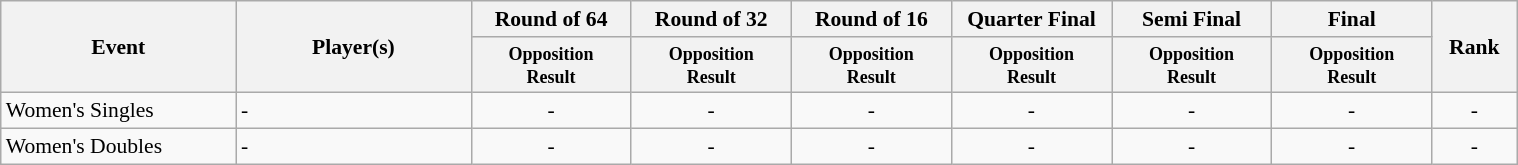<table class=wikitable style="font-size:90%">
<tr>
<th rowspan="2" width=150>Event</th>
<th rowspan="2" width=150>Player(s)</th>
<th width=100>Round of 64</th>
<th width=100>Round of 32</th>
<th width=100>Round of 16</th>
<th width=100>Quarter Final</th>
<th width=100>Semi Final</th>
<th width=100>Final</th>
<th rowspan="2" width=50>Rank</th>
</tr>
<tr>
<th style="line-height:1em"><small>Opposition<br>Result</small></th>
<th style="line-height:1em"><small>Opposition<br>Result</small></th>
<th style="line-height:1em"><small>Opposition<br>Result</small></th>
<th style="line-height:1em"><small>Opposition<br>Result</small></th>
<th style="line-height:1em"><small>Opposition<br>Result</small></th>
<th style="line-height:1em"><small>Opposition<br>Result</small></th>
</tr>
<tr>
<td>Women's Singles</td>
<td>-</td>
<td align="center">-</td>
<td align="center">-</td>
<td align="center">-</td>
<td align="center">-</td>
<td align="center">-</td>
<td align="center">-</td>
<td align="center">-</td>
</tr>
<tr>
<td>Women's Doubles</td>
<td>-</td>
<td align="center">-</td>
<td align="center">-</td>
<td align="center">-</td>
<td align="center">-</td>
<td align="center">-</td>
<td align="center">-</td>
<td align="center">-</td>
</tr>
</table>
